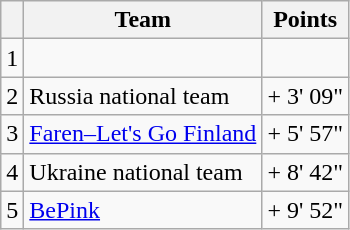<table class="wikitable">
<tr>
<th></th>
<th>Team</th>
<th>Points</th>
</tr>
<tr>
<td>1</td>
<td></td>
<td align="right"></td>
</tr>
<tr>
<td>2</td>
<td>Russia national team</td>
<td align="right">+ 3' 09"</td>
</tr>
<tr>
<td>3</td>
<td><a href='#'>Faren–Let's Go Finland</a></td>
<td align="right">+ 5' 57"</td>
</tr>
<tr>
<td>4</td>
<td>Ukraine national team</td>
<td align="right">+ 8' 42"</td>
</tr>
<tr>
<td>5</td>
<td><a href='#'>BePink</a></td>
<td align="right">+ 9' 52"</td>
</tr>
</table>
